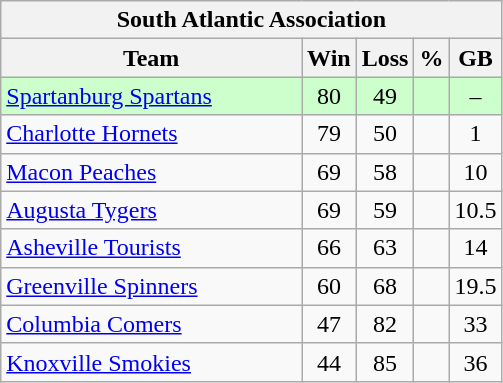<table class="wikitable">
<tr>
<th colspan="5">South Atlantic Association</th>
</tr>
<tr>
<th width="60%">Team</th>
<th>Win</th>
<th>Loss</th>
<th>%</th>
<th>GB</th>
</tr>
<tr align=center bgcolor=ccffcc>
<td align=left><a href='#'>Spartanburg Spartans</a></td>
<td>80</td>
<td>49</td>
<td></td>
<td>–</td>
</tr>
<tr align=center>
<td align=left><a href='#'>Charlotte Hornets</a></td>
<td>79</td>
<td>50</td>
<td></td>
<td>1</td>
</tr>
<tr align=center>
<td align=left><a href='#'>Macon Peaches</a></td>
<td>69</td>
<td>58</td>
<td></td>
<td>10</td>
</tr>
<tr align=center>
<td align=left><a href='#'>Augusta Tygers</a></td>
<td>69</td>
<td>59</td>
<td></td>
<td>10.5</td>
</tr>
<tr align=center>
<td align=left><a href='#'>Asheville Tourists</a></td>
<td>66</td>
<td>63</td>
<td></td>
<td>14</td>
</tr>
<tr align=center>
<td align=left><a href='#'>Greenville Spinners</a></td>
<td>60</td>
<td>68</td>
<td></td>
<td>19.5</td>
</tr>
<tr align=center>
<td align=left><a href='#'>Columbia Comers</a></td>
<td>47</td>
<td>82</td>
<td></td>
<td>33</td>
</tr>
<tr align=center>
<td align=left><a href='#'>Knoxville Smokies</a></td>
<td>44</td>
<td>85</td>
<td></td>
<td>36</td>
</tr>
</table>
